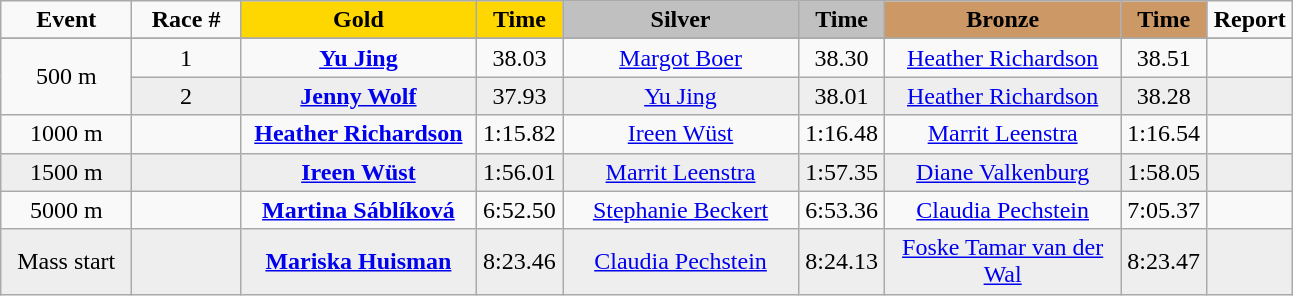<table class="wikitable">
<tr>
<td width="80" align="center"><strong>Event</strong></td>
<td width="65" align="center"><strong>Race #</strong></td>
<td width="150" bgcolor="gold" align="center"><strong>Gold</strong></td>
<td width="50" bgcolor="gold" align="center"><strong>Time</strong></td>
<td width="150" bgcolor="silver" align="center"><strong>Silver</strong></td>
<td width="50" bgcolor="silver" align="center"><strong>Time</strong></td>
<td width="150" bgcolor="#CC9966" align="center"><strong>Bronze</strong></td>
<td width="50" bgcolor="#CC9966" align="center"><strong>Time</strong></td>
<td width="50" align="center"><strong>Report</strong></td>
</tr>
<tr bgcolor="#cccccc">
</tr>
<tr>
<td rowspan=2 align="center">500 m</td>
<td align="center">1</td>
<td align="center"><strong><a href='#'>Yu Jing</a></strong><br><small></small></td>
<td align="center">38.03</td>
<td align="center"><a href='#'>Margot Boer</a><br><small></small></td>
<td align="center">38.30</td>
<td align="center"><a href='#'>Heather Richardson</a><br><small></small></td>
<td align="center">38.51</td>
<td align="center"></td>
</tr>
<tr bgcolor="#eeeeee">
<td align="center">2</td>
<td align="center"><strong><a href='#'>Jenny Wolf</a></strong><br><small></small></td>
<td align="center">37.93</td>
<td align="center"><a href='#'>Yu Jing</a><br><small></small></td>
<td align="center">38.01</td>
<td align="center"><a href='#'>Heather Richardson</a><br><small></small></td>
<td align="center">38.28</td>
<td align="center"></td>
</tr>
<tr>
<td align="center">1000 m</td>
<td align="center"></td>
<td align="center"><strong><a href='#'>Heather Richardson</a></strong><br><small></small></td>
<td align="center">1:15.82</td>
<td align="center"><a href='#'>Ireen Wüst</a><br><small></small></td>
<td align="center">1:16.48</td>
<td align="center"><a href='#'>Marrit Leenstra</a><br><small></small></td>
<td align="center">1:16.54</td>
<td align="center"></td>
</tr>
<tr bgcolor="#eeeeee">
<td align="center">1500 m</td>
<td align="center"></td>
<td align="center"><strong><a href='#'>Ireen Wüst</a></strong><br><small></small></td>
<td align="center">1:56.01</td>
<td align="center"><a href='#'>Marrit Leenstra</a><br><small></small></td>
<td align="center">1:57.35</td>
<td align="center"><a href='#'>Diane Valkenburg</a><br><small></small></td>
<td align="center">1:58.05</td>
<td align="center"></td>
</tr>
<tr>
<td align="center">5000 m</td>
<td align="center"></td>
<td align="center"><strong><a href='#'>Martina Sáblíková</a></strong><br><small></small></td>
<td align="center">6:52.50</td>
<td align="center"><a href='#'>Stephanie Beckert</a><br><small></small></td>
<td align="center">6:53.36</td>
<td align="center"><a href='#'>Claudia Pechstein</a><br><small></small></td>
<td align="center">7:05.37</td>
<td align="center"></td>
</tr>
<tr bgcolor="#eeeeee">
<td align="center">Mass start</td>
<td align="center"></td>
<td align="center"><strong><a href='#'>Mariska Huisman</a></strong><br><small></small></td>
<td align="center">8:23.46</td>
<td align="center"><a href='#'>Claudia Pechstein</a><br><small></small></td>
<td align="center">8:24.13</td>
<td align="center"><a href='#'>Foske Tamar van der Wal</a><br><small></small></td>
<td align="center">8:23.47</td>
<td align="center"></td>
</tr>
</table>
